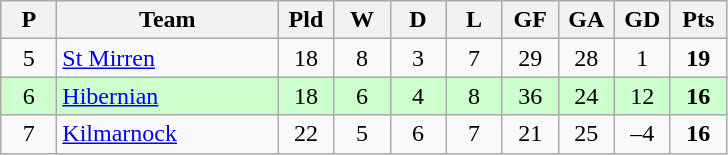<table class="wikitable" style="text-align: center;">
<tr>
<th width=30>P</th>
<th width=140>Team</th>
<th width=30>Pld</th>
<th width=30>W</th>
<th width=30>D</th>
<th width=30>L</th>
<th width=30>GF</th>
<th width=30>GA</th>
<th width=30>GD</th>
<th width=30>Pts</th>
</tr>
<tr>
<td>5</td>
<td align=left><a href='#'>St Mirren</a></td>
<td>18</td>
<td>8</td>
<td>3</td>
<td>7</td>
<td>29</td>
<td>28</td>
<td>1</td>
<td><strong>19</strong></td>
</tr>
<tr style="background:#ccffcc;">
<td>6</td>
<td align=left><a href='#'>Hibernian</a></td>
<td>18</td>
<td>6</td>
<td>4</td>
<td>8</td>
<td>36</td>
<td>24</td>
<td>12</td>
<td><strong>16</strong></td>
</tr>
<tr>
<td>7</td>
<td align=left><a href='#'>Kilmarnock</a></td>
<td>22</td>
<td>5</td>
<td>6</td>
<td>7</td>
<td>21</td>
<td>25</td>
<td>–4</td>
<td><strong>16</strong></td>
</tr>
</table>
